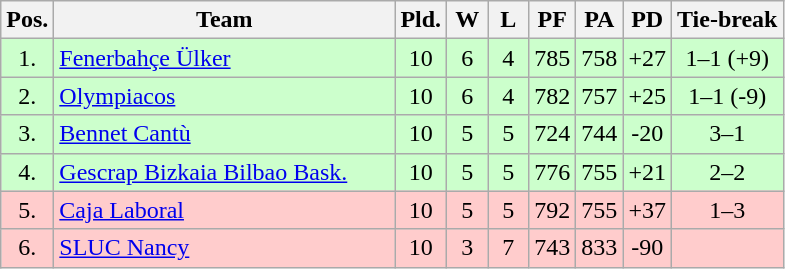<table class="wikitable" style="text-align:center">
<tr>
<th width=15>Pos.</th>
<th width=220>Team</th>
<th width=20>Pld.</th>
<th width=20>W</th>
<th width=20>L</th>
<th width=20>PF</th>
<th width=20>PA</th>
<th width=20>PD</th>
<th>Tie-break</th>
</tr>
<tr style="background:#ccffcc;">
<td>1.</td>
<td align=left> <a href='#'>Fenerbahçe Ülker</a></td>
<td>10</td>
<td>6</td>
<td>4</td>
<td>785</td>
<td>758</td>
<td>+27</td>
<td>1–1 (+9)</td>
</tr>
<tr style="background:#ccffcc;">
<td>2.</td>
<td align=left> <a href='#'>Olympiacos</a></td>
<td>10</td>
<td>6</td>
<td>4</td>
<td>782</td>
<td>757</td>
<td>+25</td>
<td>1–1 (-9)</td>
</tr>
<tr style="background:#ccffcc;">
<td>3.</td>
<td align=left> <a href='#'>Bennet Cantù</a></td>
<td>10</td>
<td>5</td>
<td>5</td>
<td>724</td>
<td>744</td>
<td>-20</td>
<td>3–1</td>
</tr>
<tr style="background:#ccffcc;">
<td>4.</td>
<td align=left> <a href='#'>Gescrap Bizkaia Bilbao Bask.</a></td>
<td>10</td>
<td>5</td>
<td>5</td>
<td>776</td>
<td>755</td>
<td>+21</td>
<td>2–2</td>
</tr>
<tr style="background:#fcc;">
<td>5.</td>
<td align=left> <a href='#'>Caja Laboral</a></td>
<td>10</td>
<td>5</td>
<td>5</td>
<td>792</td>
<td>755</td>
<td>+37</td>
<td>1–3</td>
</tr>
<tr style="background:#fcc;">
<td>6.</td>
<td align=left> <a href='#'>SLUC Nancy</a></td>
<td>10</td>
<td>3</td>
<td>7</td>
<td>743</td>
<td>833</td>
<td>-90</td>
<td></td>
</tr>
</table>
